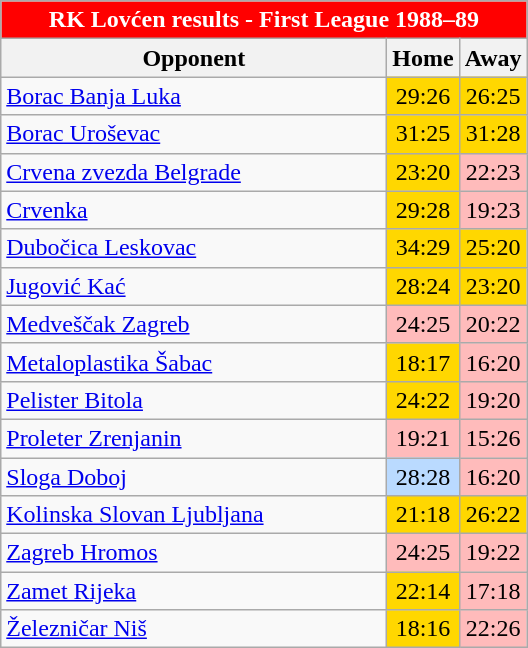<table class="wikitable" style="text-align:center">
<tr>
<th colspan=10 style="background:red; color:white;">RK Lovćen results - First League 1988–89</th>
</tr>
<tr>
<th width=250>Opponent</th>
<th>Home</th>
<th>Away</th>
</tr>
<tr>
<td align=left><a href='#'>Borac Banja Luka</a></td>
<td style="background:gold">29:26</td>
<td style="background:gold">26:25</td>
</tr>
<tr>
<td align=left><a href='#'>Borac Uroševac</a></td>
<td style="background:gold">31:25</td>
<td style="background:gold">31:28</td>
</tr>
<tr>
<td align=left><a href='#'>Crvena zvezda Belgrade</a></td>
<td style="background:gold">23:20</td>
<td style="background:#ffbbbb;">22:23</td>
</tr>
<tr>
<td align=left><a href='#'>Crvenka</a></td>
<td style="background:gold">29:28</td>
<td style="background:#ffbbbb;">19:23</td>
</tr>
<tr>
<td align=left><a href='#'>Dubočica Leskovac</a></td>
<td style="background:gold">34:29</td>
<td style="background:gold">25:20</td>
</tr>
<tr>
<td align=left><a href='#'>Jugović Kać</a></td>
<td style="background:gold">28:24</td>
<td style="background:gold">23:20</td>
</tr>
<tr>
<td align=left><a href='#'>Medveščak Zagreb</a></td>
<td style="background:#ffbbbb;">24:25</td>
<td style="background:#ffbbbb;">20:22</td>
</tr>
<tr>
<td align=left><a href='#'>Metaloplastika Šabac</a></td>
<td style="background:gold">18:17</td>
<td style="background:#ffbbbb;">16:20</td>
</tr>
<tr>
<td align=left><a href='#'>Pelister Bitola</a></td>
<td style="background:gold">24:22</td>
<td style="background:#ffbbbb;">19:20</td>
</tr>
<tr>
<td align=left><a href='#'>Proleter Zrenjanin</a></td>
<td style="background:#ffbbbb;">19:21</td>
<td style="background:#ffbbbb;">15:26</td>
</tr>
<tr>
<td align=left><a href='#'>Sloga Doboj</a></td>
<td style="background:#badaff">28:28</td>
<td style="background:#ffbbbb;">16:20</td>
</tr>
<tr>
<td align=left><a href='#'>Kolinska Slovan Ljubljana</a></td>
<td style="background:gold">21:18</td>
<td style="background:gold">26:22</td>
</tr>
<tr>
<td align=left><a href='#'>Zagreb Hromos</a></td>
<td style="background:#ffbbbb;">24:25</td>
<td style="background:#ffbbbb;">19:22</td>
</tr>
<tr>
<td align=left><a href='#'>Zamet Rijeka</a></td>
<td style="background:gold">22:14</td>
<td style="background:#ffbbbb;">17:18</td>
</tr>
<tr>
<td align=left><a href='#'>Železničar Niš</a></td>
<td style="background:gold">18:16</td>
<td style="background:#ffbbbb;">22:26</td>
</tr>
</table>
